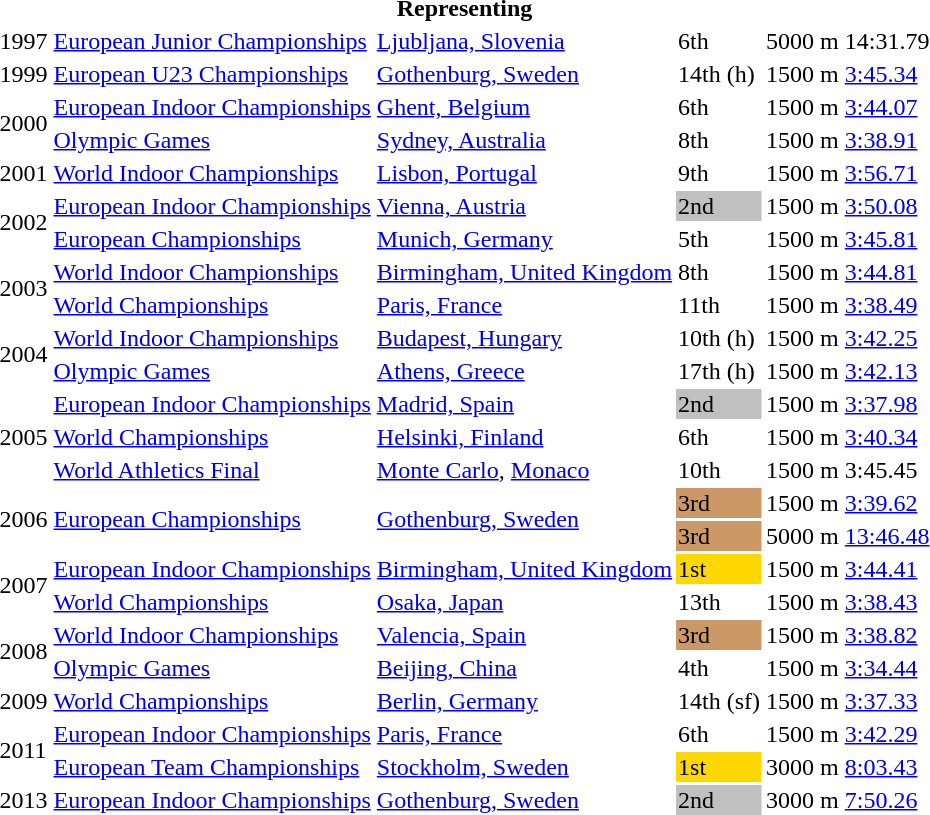<table>
<tr>
<th colspan="6">Representing </th>
</tr>
<tr>
<td>1997</td>
<td><a href='#'>European Junior Championships</a></td>
<td><a href='#'>Ljubljana, Slovenia</a></td>
<td>6th</td>
<td>5000 m</td>
<td>14:31.79</td>
</tr>
<tr>
<td>1999</td>
<td><a href='#'>European U23 Championships</a></td>
<td><a href='#'>Gothenburg, Sweden</a></td>
<td>14th (h)</td>
<td>1500 m</td>
<td><a href='#'>3:45.34</a></td>
</tr>
<tr>
<td rowspan=2>2000</td>
<td><a href='#'>European Indoor Championships</a></td>
<td><a href='#'>Ghent, Belgium</a></td>
<td>6th</td>
<td>1500 m</td>
<td><a href='#'>3:44.07</a></td>
</tr>
<tr>
<td><a href='#'>Olympic Games</a></td>
<td><a href='#'>Sydney, Australia</a></td>
<td>8th</td>
<td>1500 m</td>
<td><a href='#'>3:38.91</a></td>
</tr>
<tr>
<td>2001</td>
<td><a href='#'>World Indoor Championships</a></td>
<td><a href='#'>Lisbon, Portugal</a></td>
<td>9th</td>
<td>1500 m</td>
<td><a href='#'>3:56.71</a></td>
</tr>
<tr>
<td rowspan=2>2002</td>
<td><a href='#'>European Indoor Championships</a></td>
<td><a href='#'>Vienna, Austria</a></td>
<td bgcolor="silver">2nd</td>
<td>1500 m</td>
<td><a href='#'>3:50.08</a></td>
</tr>
<tr>
<td><a href='#'>European Championships</a></td>
<td><a href='#'>Munich, Germany</a></td>
<td>5th</td>
<td>1500 m</td>
<td><a href='#'>3:45.81</a></td>
</tr>
<tr>
<td rowspan=2>2003</td>
<td><a href='#'>World Indoor Championships</a></td>
<td><a href='#'>Birmingham, United Kingdom</a></td>
<td>8th</td>
<td>1500 m</td>
<td><a href='#'>3:44.81</a></td>
</tr>
<tr>
<td><a href='#'>World Championships</a></td>
<td><a href='#'>Paris, France</a></td>
<td>11th</td>
<td>1500 m</td>
<td><a href='#'>3:38.49</a></td>
</tr>
<tr>
<td rowspan=2>2004</td>
<td><a href='#'>World Indoor Championships</a></td>
<td><a href='#'>Budapest, Hungary</a></td>
<td>10th (h)</td>
<td>1500 m</td>
<td><a href='#'>3:42.25</a></td>
</tr>
<tr>
<td><a href='#'>Olympic Games</a></td>
<td><a href='#'>Athens, Greece</a></td>
<td>17th (h)</td>
<td>1500 m</td>
<td><a href='#'>3:42.13</a></td>
</tr>
<tr>
<td rowspan=3>2005</td>
<td><a href='#'>European Indoor Championships</a></td>
<td><a href='#'>Madrid, Spain</a></td>
<td bgcolor="silver">2nd</td>
<td>1500 m</td>
<td><a href='#'>3:37.98</a></td>
</tr>
<tr>
<td><a href='#'>World Championships</a></td>
<td><a href='#'>Helsinki, Finland</a></td>
<td>6th</td>
<td>1500 m</td>
<td><a href='#'>3:40.34</a></td>
</tr>
<tr>
<td><a href='#'>World Athletics Final</a></td>
<td><a href='#'>Monte Carlo</a>, <a href='#'>Monaco</a></td>
<td>10th</td>
<td>1500 m</td>
<td>3:45.45</td>
</tr>
<tr>
<td rowspan=2>2006</td>
<td rowspan=2><a href='#'>European Championships</a></td>
<td rowspan=2><a href='#'>Gothenburg, Sweden</a></td>
<td bgcolor="cc9966">3rd</td>
<td>1500 m</td>
<td><a href='#'>3:39.62</a></td>
</tr>
<tr>
<td bgcolor="cc9966">3rd</td>
<td>5000 m</td>
<td><a href='#'>13:46.48</a></td>
</tr>
<tr>
<td rowspan=2>2007</td>
<td><a href='#'>European Indoor Championships</a></td>
<td><a href='#'>Birmingham, United Kingdom</a></td>
<td bgcolor="gold">1st</td>
<td>1500 m</td>
<td><a href='#'>3:44.41</a></td>
</tr>
<tr>
<td><a href='#'>World Championships</a></td>
<td><a href='#'>Osaka, Japan</a></td>
<td>13th</td>
<td>1500 m</td>
<td><a href='#'>3:38.43</a></td>
</tr>
<tr>
<td rowspan=2>2008</td>
<td><a href='#'>World Indoor Championships</a></td>
<td><a href='#'>Valencia, Spain</a></td>
<td bgcolor="cc9966">3rd</td>
<td>1500 m</td>
<td><a href='#'>3:38.82</a></td>
</tr>
<tr>
<td><a href='#'>Olympic Games</a></td>
<td><a href='#'>Beijing, China</a></td>
<td>4th</td>
<td>1500 m</td>
<td><a href='#'>3:34.44</a></td>
</tr>
<tr>
<td>2009</td>
<td><a href='#'>World Championships</a></td>
<td><a href='#'>Berlin, Germany</a></td>
<td>14th (sf)</td>
<td>1500 m</td>
<td><a href='#'>3:37.33</a></td>
</tr>
<tr>
<td rowspan=2>2011</td>
<td><a href='#'>European Indoor Championships</a></td>
<td><a href='#'>Paris, France</a></td>
<td>6th</td>
<td>1500 m</td>
<td><a href='#'>3:42.29</a></td>
</tr>
<tr>
<td><a href='#'>European Team Championships</a></td>
<td><a href='#'>Stockholm, Sweden</a></td>
<td bgcolor="gold">1st</td>
<td>3000 m</td>
<td><a href='#'>8:03.43</a></td>
</tr>
<tr>
<td>2013</td>
<td><a href='#'>European Indoor Championships</a></td>
<td><a href='#'>Gothenburg, Sweden</a></td>
<td bgcolor="silver">2nd</td>
<td>3000 m</td>
<td><a href='#'>7:50.26</a></td>
</tr>
</table>
